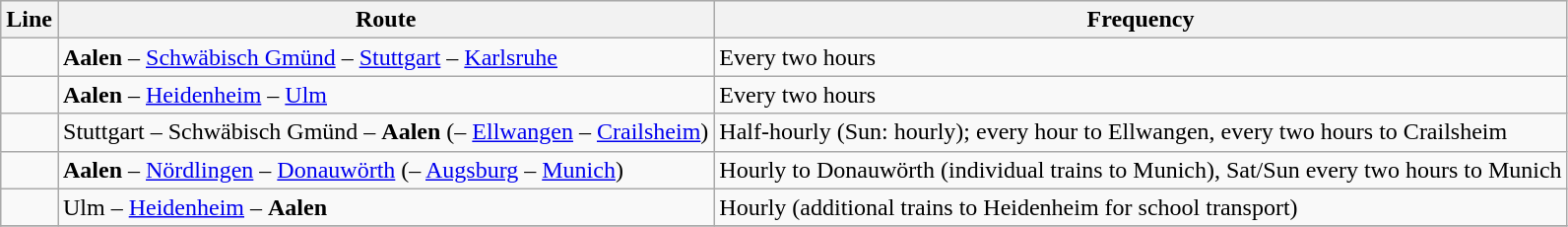<table class="wikitable">
<tr style="background-color:#e3e3e3;">
<th>Line</th>
<th>Route</th>
<th>Frequency</th>
</tr>
<tr>
<td></td>
<td><strong>Aalen</strong> – <a href='#'>Schwäbisch Gmünd</a> – <a href='#'>Stuttgart</a> – <a href='#'>Karlsruhe</a></td>
<td>Every two hours</td>
</tr>
<tr>
<td></td>
<td><strong>Aalen</strong> – <a href='#'>Heidenheim</a> – <a href='#'>Ulm</a></td>
<td>Every two hours</td>
</tr>
<tr>
<td></td>
<td>Stuttgart – Schwäbisch Gmünd – <strong>Aalen</strong> (– <a href='#'>Ellwangen</a> – <a href='#'>Crailsheim</a>)</td>
<td>Half-hourly (Sun: hourly); every hour to Ellwangen, every two hours to Crailsheim</td>
</tr>
<tr>
<td></td>
<td><strong>Aalen</strong> – <a href='#'>Nördlingen</a> – <a href='#'>Donauwörth</a> (– <a href='#'>Augsburg</a> – <a href='#'>Munich</a>)</td>
<td>Hourly to Donauwörth (individual trains to Munich), Sat/Sun every two hours to Munich</td>
</tr>
<tr>
<td></td>
<td>Ulm – <a href='#'>Heidenheim</a> – <strong>Aalen</strong></td>
<td>Hourly (additional trains to Heidenheim for school transport)</td>
</tr>
<tr>
</tr>
</table>
